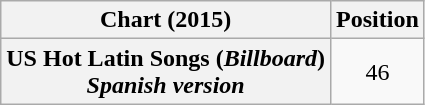<table class="wikitable plainrowheaders" style="text-align:center;">
<tr>
<th scope="col">Chart (2015)</th>
<th scope="col">Position</th>
</tr>
<tr>
<th scope="row">US Hot Latin Songs (<em>Billboard</em>)<br><em>Spanish version</em></th>
<td>46</td>
</tr>
</table>
